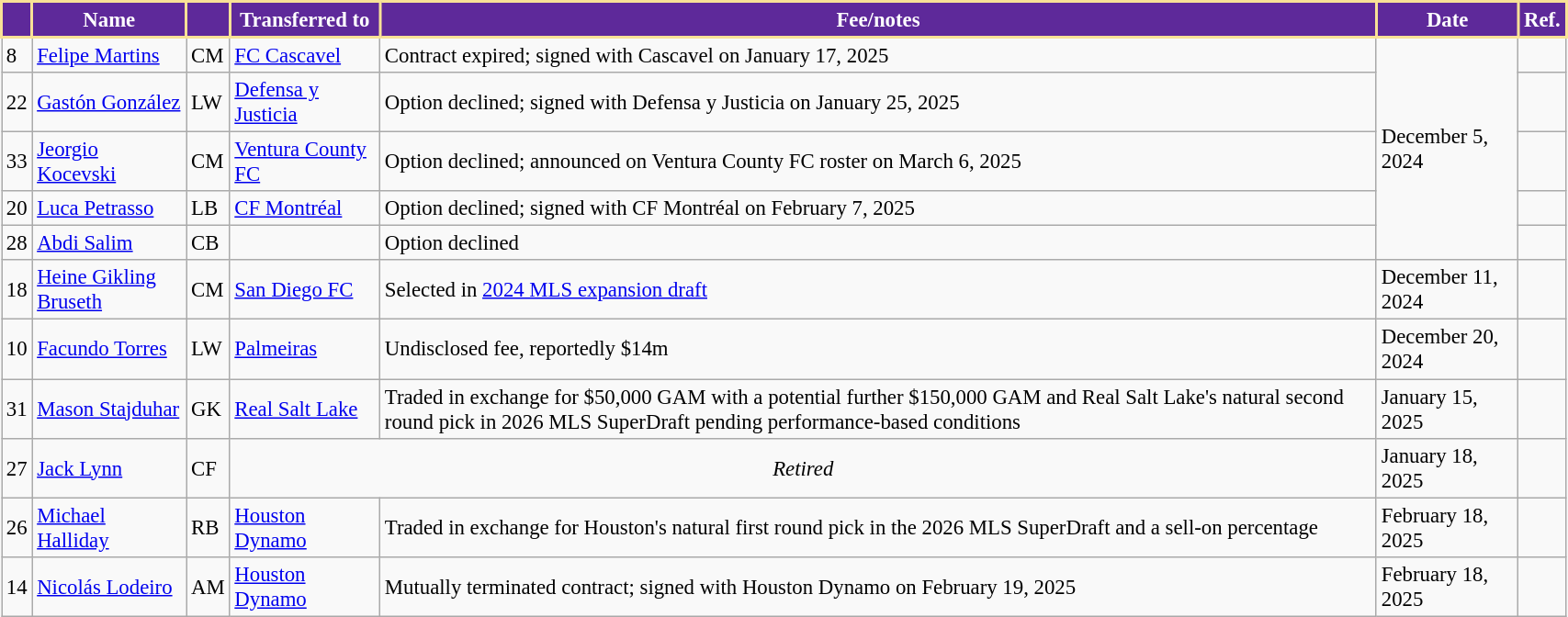<table class="wikitable" style="width:90%; text-align:center; font-size:95%; text-align:left;">
<tr>
<th style="background:#5E299A; color:white; border:2px solid #F8E196;"></th>
<th style="background:#5E299A; color:white; border:2px solid #F8E196;">Name</th>
<th style="background:#5E299A; color:white; border:2px solid #F8E196;"></th>
<th style="background:#5E299A; color:white; border:2px solid #F8E196;">Transferred to</th>
<th style="background:#5E299A; color:white; border:2px solid #F8E196;">Fee/notes</th>
<th style="background:#5E299A; color:white; border:2px solid #F8E196;">Date</th>
<th style="background:#5E299A; color:white; border:2px solid #F8E196;">Ref.</th>
</tr>
<tr>
<td>8</td>
<td> <a href='#'>Felipe Martins</a></td>
<td>CM</td>
<td> <a href='#'>FC Cascavel</a></td>
<td>Contract expired; signed with Cascavel on January 17, 2025</td>
<td rowspan=5>December 5, 2024</td>
<td></td>
</tr>
<tr>
<td>22</td>
<td> <a href='#'>Gastón González</a></td>
<td>LW</td>
<td> <a href='#'>Defensa y Justicia</a></td>
<td>Option declined; signed with Defensa y Justicia on January 25, 2025</td>
<td></td>
</tr>
<tr>
<td>33</td>
<td> <a href='#'>Jeorgio Kocevski</a></td>
<td>CM</td>
<td> <a href='#'>Ventura County FC</a></td>
<td>Option declined; announced on Ventura County FC roster on March 6, 2025</td>
<td></td>
</tr>
<tr>
<td>20</td>
<td> <a href='#'>Luca Petrasso</a></td>
<td>LB</td>
<td> <a href='#'>CF Montréal</a></td>
<td>Option declined; signed with CF Montréal on February 7, 2025</td>
<td></td>
</tr>
<tr>
<td>28</td>
<td> <a href='#'>Abdi Salim</a></td>
<td>CB</td>
<td></td>
<td>Option declined</td>
<td></td>
</tr>
<tr>
<td>18</td>
<td> <a href='#'>Heine Gikling Bruseth</a></td>
<td>CM</td>
<td> <a href='#'>San Diego FC</a></td>
<td>Selected in <a href='#'>2024 MLS expansion draft</a></td>
<td>December 11, 2024</td>
<td></td>
</tr>
<tr>
<td>10</td>
<td> <a href='#'>Facundo Torres</a></td>
<td>LW</td>
<td> <a href='#'>Palmeiras</a></td>
<td>Undisclosed fee, reportedly $14m</td>
<td>December 20, 2024</td>
<td></td>
</tr>
<tr>
<td>31</td>
<td> <a href='#'>Mason Stajduhar</a></td>
<td>GK</td>
<td> <a href='#'>Real Salt Lake</a></td>
<td>Traded in exchange for $50,000 GAM with a potential further $150,000 GAM and Real Salt Lake's natural second round pick in 2026 MLS SuperDraft pending performance-based conditions</td>
<td>January 15, 2025</td>
<td></td>
</tr>
<tr>
<td>27</td>
<td> <a href='#'>Jack Lynn</a></td>
<td>CF</td>
<td colspan=2 align=center><em>Retired</em></td>
<td>January 18, 2025</td>
<td></td>
</tr>
<tr>
<td>26</td>
<td> <a href='#'>Michael Halliday</a></td>
<td>RB</td>
<td> <a href='#'>Houston Dynamo</a></td>
<td>Traded in exchange for Houston's natural first round pick in the 2026 MLS SuperDraft and a sell-on percentage</td>
<td>February 18, 2025</td>
<td></td>
</tr>
<tr>
<td>14</td>
<td> <a href='#'>Nicolás Lodeiro</a></td>
<td>AM</td>
<td> <a href='#'>Houston Dynamo</a></td>
<td>Mutually terminated contract; signed with Houston Dynamo on February 19, 2025</td>
<td>February 18, 2025</td>
<td></td>
</tr>
</table>
